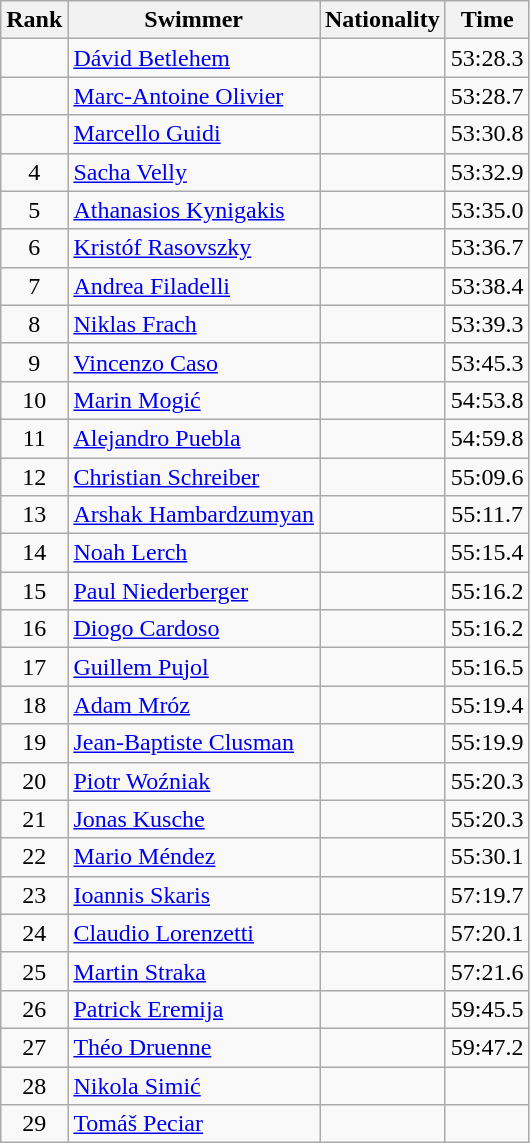<table class="wikitable sortable" style="text-align:center">
<tr>
<th>Rank</th>
<th>Swimmer</th>
<th>Nationality</th>
<th>Time</th>
</tr>
<tr>
<td></td>
<td align=left><a href='#'>Dávid Betlehem</a></td>
<td align=left></td>
<td>53:28.3</td>
</tr>
<tr>
<td></td>
<td align=left><a href='#'>Marc-Antoine Olivier</a></td>
<td align=left></td>
<td>53:28.7</td>
</tr>
<tr>
<td></td>
<td align=left><a href='#'>Marcello Guidi</a></td>
<td align=left></td>
<td>53:30.8</td>
</tr>
<tr>
<td>4</td>
<td align=left><a href='#'>Sacha Velly</a></td>
<td align=left></td>
<td>53:32.9</td>
</tr>
<tr>
<td>5</td>
<td align=left><a href='#'>Athanasios Kynigakis</a></td>
<td align=left></td>
<td>53:35.0</td>
</tr>
<tr>
<td>6</td>
<td align=left><a href='#'>Kristóf Rasovszky</a></td>
<td align=left></td>
<td>53:36.7</td>
</tr>
<tr>
<td>7</td>
<td align=left><a href='#'>Andrea Filadelli</a></td>
<td align=left></td>
<td>53:38.4</td>
</tr>
<tr>
<td>8</td>
<td align=left><a href='#'>Niklas Frach</a></td>
<td align=left></td>
<td>53:39.3</td>
</tr>
<tr>
<td>9</td>
<td align=left><a href='#'>Vincenzo Caso</a></td>
<td align=left></td>
<td>53:45.3</td>
</tr>
<tr>
<td>10</td>
<td align=left><a href='#'>Marin Mogić</a></td>
<td align=left></td>
<td>54:53.8</td>
</tr>
<tr>
<td>11</td>
<td align=left><a href='#'>Alejandro Puebla</a></td>
<td align=left></td>
<td>54:59.8</td>
</tr>
<tr>
<td>12</td>
<td align=left><a href='#'>Christian Schreiber</a></td>
<td align=left></td>
<td>55:09.6</td>
</tr>
<tr>
<td>13</td>
<td align=left><a href='#'>Arshak Hambardzumyan</a></td>
<td align=left></td>
<td>55:11.7</td>
</tr>
<tr>
<td>14</td>
<td align=left><a href='#'>Noah Lerch</a></td>
<td align=left></td>
<td>55:15.4</td>
</tr>
<tr>
<td>15</td>
<td align=left><a href='#'>Paul Niederberger</a></td>
<td align=left></td>
<td>55:16.2</td>
</tr>
<tr>
<td>16</td>
<td align=left><a href='#'>Diogo Cardoso</a></td>
<td align=left></td>
<td>55:16.2</td>
</tr>
<tr>
<td>17</td>
<td align=left><a href='#'>Guillem Pujol</a></td>
<td align=left></td>
<td>55:16.5</td>
</tr>
<tr>
<td>18</td>
<td align=left><a href='#'>Adam Mróz</a></td>
<td align=left></td>
<td>55:19.4</td>
</tr>
<tr>
<td>19</td>
<td align=left><a href='#'>Jean-Baptiste Clusman</a></td>
<td align=left></td>
<td>55:19.9</td>
</tr>
<tr>
<td>20</td>
<td align=left><a href='#'>Piotr Woźniak</a></td>
<td align=left></td>
<td>55:20.3</td>
</tr>
<tr>
<td>21</td>
<td align=left><a href='#'>Jonas Kusche</a></td>
<td align=left></td>
<td>55:20.3</td>
</tr>
<tr>
<td>22</td>
<td align=left><a href='#'>Mario Méndez</a></td>
<td align=left></td>
<td>55:30.1</td>
</tr>
<tr>
<td>23</td>
<td align=left><a href='#'>Ioannis Skaris</a></td>
<td align=left></td>
<td>57:19.7</td>
</tr>
<tr>
<td>24</td>
<td align=left><a href='#'>Claudio Lorenzetti</a></td>
<td align=left></td>
<td>57:20.1</td>
</tr>
<tr>
<td>25</td>
<td align=left><a href='#'>Martin Straka</a></td>
<td align=left></td>
<td>57:21.6</td>
</tr>
<tr>
<td>26</td>
<td align=left><a href='#'>Patrick Eremija</a></td>
<td align=left></td>
<td>59:45.5</td>
</tr>
<tr>
<td>27</td>
<td align=left><a href='#'>Théo Druenne</a></td>
<td align=left></td>
<td>59:47.2</td>
</tr>
<tr>
<td>28</td>
<td align=left><a href='#'>Nikola Simić</a></td>
<td align=left></td>
<td></td>
</tr>
<tr>
<td>29</td>
<td align=left><a href='#'>Tomáš Peciar</a></td>
<td align=left></td>
<td></td>
</tr>
</table>
